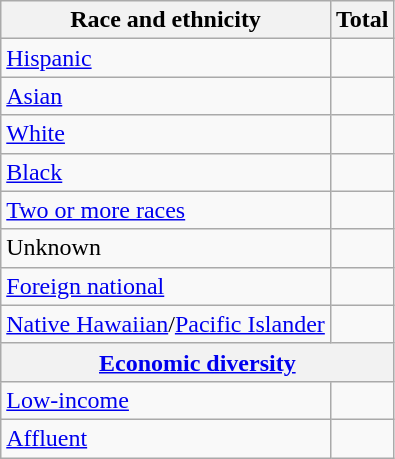<table class="wikitable floatright sortable collapsible"; text-align:right; font-size:80%;">
<tr>
<th>Race and ethnicity</th>
<th colspan="2" data-sort-type=number>Total</th>
</tr>
<tr>
<td><a href='#'>Hispanic</a></td>
<td align=right></td>
</tr>
<tr>
<td><a href='#'>Asian</a></td>
<td align=right></td>
</tr>
<tr>
<td><a href='#'>White</a></td>
<td align=right></td>
</tr>
<tr>
<td><a href='#'>Black</a></td>
<td align=right></td>
</tr>
<tr>
<td><a href='#'>Two or more races</a></td>
<td align=right></td>
</tr>
<tr>
<td>Unknown</td>
<td align=right></td>
</tr>
<tr>
<td><a href='#'>Foreign national</a></td>
<td align=right></td>
</tr>
<tr>
<td><a href='#'>Native Hawaiian</a>/<a href='#'>Pacific Islander</a></td>
<td align=right></td>
</tr>
<tr>
<th colspan="4" data-sort-type=number><a href='#'>Economic diversity</a></th>
</tr>
<tr>
<td><a href='#'>Low-income</a></td>
<td align=right></td>
</tr>
<tr>
<td><a href='#'>Affluent</a></td>
<td align=right></td>
</tr>
</table>
